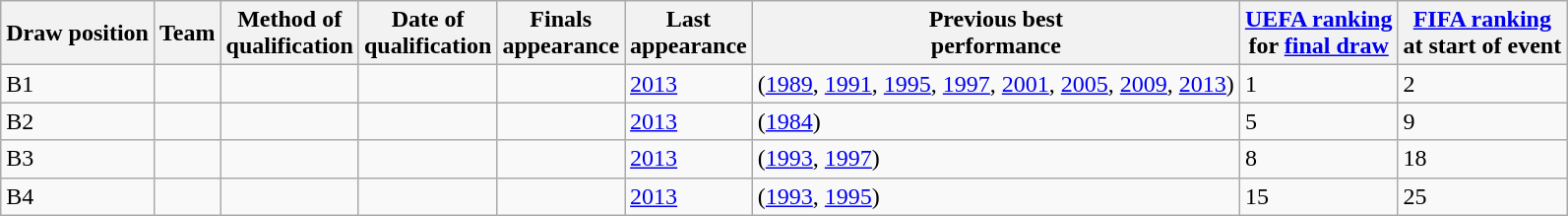<table class="wikitable sortable">
<tr>
<th>Draw position</th>
<th>Team</th>
<th>Method of<br>qualification</th>
<th>Date of<br>qualification</th>
<th>Finals<br>appearance</th>
<th>Last<br>appearance</th>
<th>Previous best<br>performance</th>
<th><a href='#'>UEFA ranking</a><br>for <a href='#'>final draw</a></th>
<th><a href='#'>FIFA ranking</a><br>at start of event</th>
</tr>
<tr>
<td>B1</td>
<td></td>
<td></td>
<td></td>
<td></td>
<td><a href='#'>2013</a></td>
<td> (<a href='#'>1989</a>, <a href='#'>1991</a>, <a href='#'>1995</a>, <a href='#'>1997</a>, <a href='#'>2001</a>, <a href='#'>2005</a>, <a href='#'>2009</a>, <a href='#'>2013</a>)</td>
<td>1</td>
<td>2</td>
</tr>
<tr>
<td>B2</td>
<td></td>
<td></td>
<td></td>
<td></td>
<td><a href='#'>2013</a></td>
<td> (<a href='#'>1984</a>)</td>
<td>5</td>
<td>9</td>
</tr>
<tr>
<td>B3</td>
<td></td>
<td></td>
<td></td>
<td></td>
<td><a href='#'>2013</a></td>
<td> (<a href='#'>1993</a>, <a href='#'>1997</a>)</td>
<td>8</td>
<td>18</td>
</tr>
<tr>
<td>B4</td>
<td></td>
<td></td>
<td></td>
<td></td>
<td><a href='#'>2013</a></td>
<td> (<a href='#'>1993</a>, <a href='#'>1995</a>)</td>
<td>15</td>
<td>25</td>
</tr>
</table>
